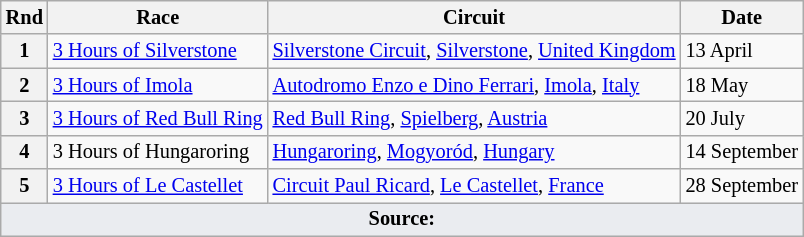<table class="wikitable" style="font-size: 85%;">
<tr>
<th>Rnd</th>
<th>Race</th>
<th>Circuit</th>
<th>Date</th>
</tr>
<tr>
<th>1</th>
<td><a href='#'>3 Hours of Silverstone</a></td>
<td> <a href='#'>Silverstone Circuit</a>, <a href='#'>Silverstone</a>, <a href='#'>United Kingdom</a></td>
<td>13 April</td>
</tr>
<tr>
<th>2</th>
<td><a href='#'>3 Hours of Imola</a></td>
<td> <a href='#'>Autodromo Enzo e Dino Ferrari</a>, <a href='#'>Imola</a>, <a href='#'>Italy</a></td>
<td>18 May</td>
</tr>
<tr>
<th>3</th>
<td><a href='#'>3 Hours of Red Bull Ring</a></td>
<td> <a href='#'>Red Bull Ring</a>, <a href='#'>Spielberg</a>, <a href='#'>Austria</a></td>
<td>20 July</td>
</tr>
<tr>
<th>4</th>
<td>3 Hours of Hungaroring</td>
<td> <a href='#'>Hungaroring</a>, <a href='#'>Mogyoród</a>, <a href='#'>Hungary</a></td>
<td>14 September</td>
</tr>
<tr>
<th>5</th>
<td><a href='#'>3 Hours of Le Castellet</a></td>
<td> <a href='#'>Circuit Paul Ricard</a>, <a href='#'>Le Castellet</a>, <a href='#'>France</a></td>
<td>28 September</td>
</tr>
<tr class="sortbottom">
<td colspan="5" style="background-color:#EAECF0;text-align:center"><strong>Source:</strong></td>
</tr>
</table>
